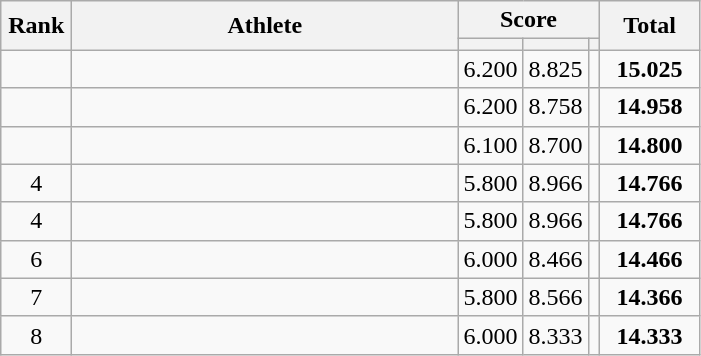<table class=wikitable style="text-align:center">
<tr>
<th width="40" rowspan="2">Rank</th>
<th width="250" rowspan="2">Athlete</th>
<th width="60" colspan="3">Score</th>
<th width="60" rowspan="2">Total</th>
</tr>
<tr>
<th></th>
<th></th>
<th></th>
</tr>
<tr>
<td></td>
<td align="left"></td>
<td>6.200</td>
<td>8.825</td>
<td></td>
<td><strong>15.025</strong></td>
</tr>
<tr>
<td></td>
<td align="left"></td>
<td>6.200</td>
<td>8.758</td>
<td></td>
<td><strong>14.958</strong></td>
</tr>
<tr>
<td></td>
<td align="left"></td>
<td>6.100</td>
<td>8.700</td>
<td></td>
<td><strong>14.800</strong></td>
</tr>
<tr>
<td>4</td>
<td align="left"></td>
<td>5.800</td>
<td>8.966</td>
<td></td>
<td><strong>14.766</strong></td>
</tr>
<tr>
<td>4</td>
<td align="left"></td>
<td>5.800</td>
<td>8.966</td>
<td></td>
<td><strong>14.766</strong></td>
</tr>
<tr>
<td>6</td>
<td align="left"></td>
<td>6.000</td>
<td>8.466</td>
<td></td>
<td><strong>14.466</strong></td>
</tr>
<tr>
<td>7</td>
<td align="left"></td>
<td>5.800</td>
<td>8.566</td>
<td></td>
<td><strong>14.366</strong></td>
</tr>
<tr>
<td>8</td>
<td align="left"></td>
<td>6.000</td>
<td>8.333</td>
<td></td>
<td><strong>14.333</strong></td>
</tr>
</table>
